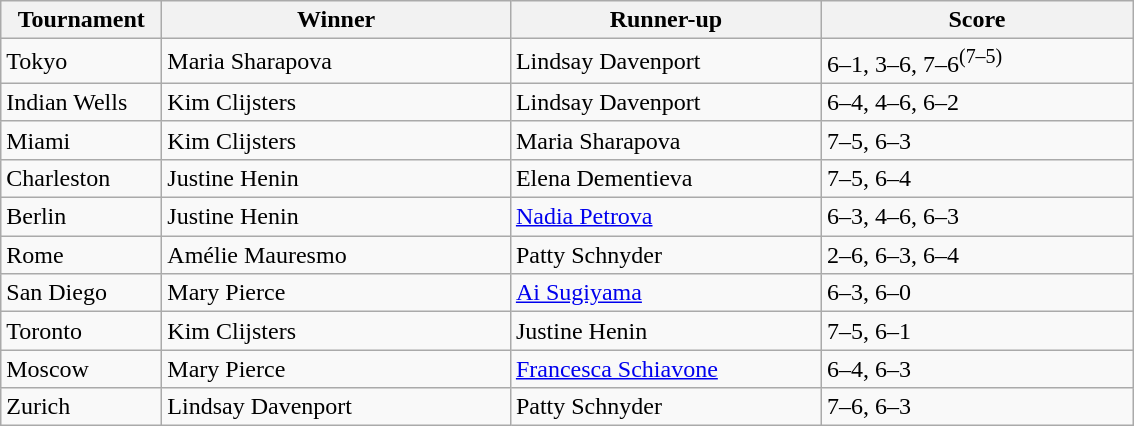<table class="wikitable">
<tr>
<th width=100>Tournament</th>
<th width=225>Winner</th>
<th width=200>Runner-up</th>
<th width=200>Score</th>
</tr>
<tr>
<td>Tokyo</td>
<td> Maria Sharapova</td>
<td> Lindsay Davenport</td>
<td>6–1, 3–6, 7–6<sup>(7–5)</sup></td>
</tr>
<tr>
<td>Indian Wells</td>
<td> Kim Clijsters</td>
<td> Lindsay Davenport</td>
<td>6–4, 4–6, 6–2</td>
</tr>
<tr>
<td>Miami</td>
<td> Kim Clijsters</td>
<td> Maria Sharapova</td>
<td>7–5, 6–3</td>
</tr>
<tr>
<td>Charleston</td>
<td> Justine Henin</td>
<td> Elena Dementieva</td>
<td>7–5, 6–4</td>
</tr>
<tr>
<td>Berlin</td>
<td> Justine Henin</td>
<td> <a href='#'>Nadia Petrova</a></td>
<td>6–3, 4–6, 6–3</td>
</tr>
<tr>
<td>Rome</td>
<td> Amélie Mauresmo</td>
<td> Patty Schnyder</td>
<td>2–6, 6–3, 6–4</td>
</tr>
<tr>
<td>San Diego</td>
<td> Mary Pierce</td>
<td> <a href='#'>Ai Sugiyama</a></td>
<td>6–3, 6–0</td>
</tr>
<tr>
<td>Toronto</td>
<td> Kim Clijsters</td>
<td> Justine Henin</td>
<td>7–5, 6–1</td>
</tr>
<tr>
<td>Moscow</td>
<td> Mary Pierce</td>
<td> <a href='#'>Francesca Schiavone</a></td>
<td>6–4, 6–3</td>
</tr>
<tr>
<td>Zurich</td>
<td> Lindsay Davenport</td>
<td> Patty Schnyder</td>
<td>7–6, 6–3</td>
</tr>
</table>
